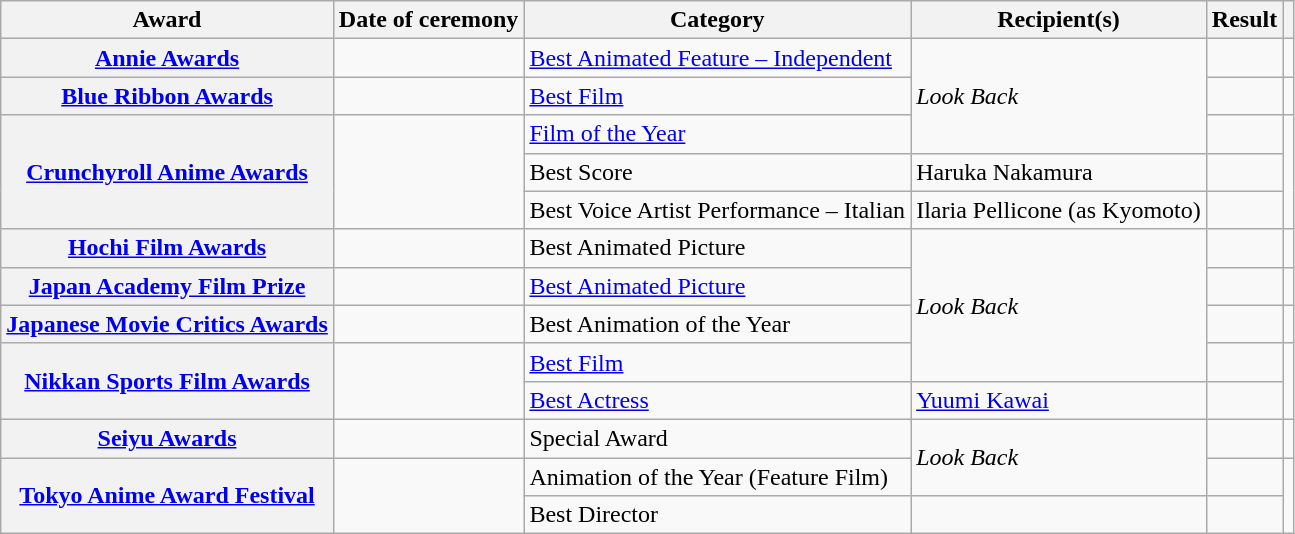<table class="wikitable plainrowheaders sortable">
<tr>
<th scope="col">Award</th>
<th scope="col">Date of ceremony</th>
<th scope="col">Category</th>
<th scope="col">Recipient(s)</th>
<th scope="col">Result</th>
<th scope="col" class="unsortable"></th>
</tr>
<tr>
<th scope="row"><a href='#'>Annie Awards</a></th>
<td><a href='#'></a></td>
<td><a href='#'>Best Animated Feature – Independent</a></td>
<td rowspan="3"><em>Look Back</em></td>
<td></td>
<td style="text-align:center;"></td>
</tr>
<tr>
<th scope="row"><a href='#'>Blue Ribbon Awards</a></th>
<td></td>
<td><a href='#'>Best Film</a></td>
<td></td>
<td style="text-align:center;"></td>
</tr>
<tr>
<th rowspan="3" scope="rowgroup"><a href='#'>Crunchyroll Anime Awards</a></th>
<td rowspan="3"><a href='#'></a></td>
<td><a href='#'>Film of the Year</a></td>
<td></td>
<td rowspan="3" style="text-align:center;"></td>
</tr>
<tr>
<td>Best Score</td>
<td>Haruka Nakamura</td>
<td></td>
</tr>
<tr>
<td>Best Voice Artist Performance – Italian</td>
<td>Ilaria Pellicone (as Kyomoto)</td>
<td></td>
</tr>
<tr>
<th scope="row"><a href='#'>Hochi Film Awards</a></th>
<td></td>
<td>Best Animated Picture</td>
<td rowspan="4"><em>Look Back</em></td>
<td></td>
<td style="text-align:center;"></td>
</tr>
<tr>
<th scope="row"><a href='#'>Japan Academy Film Prize</a></th>
<td><a href='#'></a></td>
<td><a href='#'>Best Animated Picture</a></td>
<td></td>
<td style="text-align:center;"></td>
</tr>
<tr>
<th scope="row"><a href='#'>Japanese Movie Critics Awards</a></th>
<td></td>
<td>Best Animation of the Year</td>
<td></td>
<td style="text-align:center;"></td>
</tr>
<tr>
<th rowspan="2" scope="rowgroup"><a href='#'>Nikkan Sports Film Awards</a></th>
<td rowspan="2"></td>
<td><a href='#'>Best Film</a></td>
<td></td>
<td rowspan="2" style="text-align:center;"></td>
</tr>
<tr>
<td><a href='#'>Best Actress</a></td>
<td><a href='#'>Yuumi Kawai</a></td>
<td></td>
</tr>
<tr>
<th scope="row"><a href='#'>Seiyu Awards</a></th>
<td><a href='#'></a></td>
<td>Special Award</td>
<td rowspan="2"><em>Look Back</em></td>
<td></td>
<td style="text-align:center;"></td>
</tr>
<tr>
<th rowspan="2" scope="rowgroup"><a href='#'>Tokyo Anime Award Festival</a></th>
<td rowspan="2"></td>
<td>Animation of the Year (Feature Film)</td>
<td></td>
<td rowspan="2" style="text-align:center;"></td>
</tr>
<tr>
<td>Best Director</td>
<td></td>
<td></td>
</tr>
</table>
